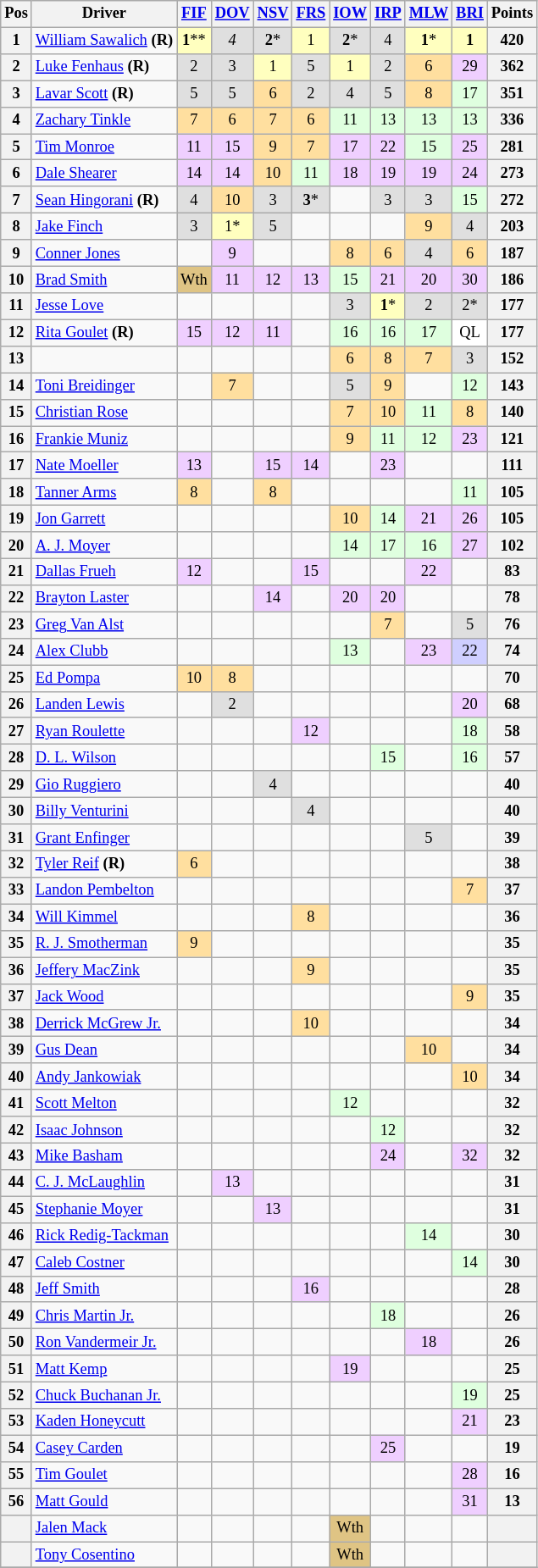<table class="wikitable" style="font-size:77%; text-align:center;">
<tr>
<th valign="middle">Pos</th>
<th valign="middle">Driver</th>
<th><a href='#'>FIF</a></th>
<th><a href='#'>DOV</a></th>
<th><a href='#'>NSV</a></th>
<th><a href='#'>FRS</a></th>
<th><a href='#'>IOW</a></th>
<th><a href='#'>IRP</a></th>
<th><a href='#'>MLW</a></th>
<th><a href='#'>BRI</a></th>
<th valign="middle">Points</th>
</tr>
<tr>
<th>1</th>
<td align="left" nowrap><a href='#'>William Sawalich</a> <strong>(R)</strong></td>
<td style="background:#FFFFBF;"><strong>1</strong>**</td>
<td style="background:#DFDFDF;"><em>4</em></td>
<td style="background:#DFDFDF;"><strong>2</strong>*</td>
<td style="background:#FFFFBF;">1</td>
<td style="background:#DFDFDF;"><strong>2</strong>*</td>
<td style="background:#DFDFDF;">4</td>
<td style="background:#FFFFBF;"><strong>1</strong>*</td>
<td style="background:#FFFFBF;"><strong>1</strong></td>
<th>420</th>
</tr>
<tr>
<th>2</th>
<td align="left"><a href='#'>Luke Fenhaus</a> <strong>(R)</strong></td>
<td style="background:#DFDFDF;">2</td>
<td style="background:#DFDFDF;">3</td>
<td style="background:#FFFFBF;">1</td>
<td style="background:#DFDFDF;">5</td>
<td style="background:#FFFFBF;">1</td>
<td style="background:#DFDFDF;">2</td>
<td style="background:#FFDF9F;">6</td>
<td style="background:#EFCFFF;">29</td>
<th>362</th>
</tr>
<tr>
<th>3</th>
<td align="left"><a href='#'>Lavar Scott</a> <strong>(R)</strong></td>
<td style="background:#DFDFDF;">5</td>
<td style="background:#DFDFDF;">5</td>
<td style="background:#FFDF9F;">6</td>
<td style="background:#DFDFDF;">2</td>
<td style="background:#DFDFDF;">4</td>
<td style="background:#DFDFDF;">5</td>
<td style="background:#FFDF9F;">8</td>
<td style="background:#DFFFDF;">17</td>
<th>351</th>
</tr>
<tr>
<th>4</th>
<td align="left"><a href='#'>Zachary Tinkle</a></td>
<td style="background:#FFDF9F;">7</td>
<td style="background:#FFDF9F;">6</td>
<td style="background:#FFDF9F;">7</td>
<td style="background:#FFDF9F;">6</td>
<td style="background:#DFFFDF;">11</td>
<td style="background:#DFFFDF;">13</td>
<td style="background:#DFFFDF;">13</td>
<td style="background:#DFFFDF;">13</td>
<th>336</th>
</tr>
<tr>
<th>5</th>
<td align="left"><a href='#'>Tim Monroe</a></td>
<td style="background:#EFCFFF;">11</td>
<td style="background:#EFCFFF;">15</td>
<td style="background:#FFDF9F;">9</td>
<td style="background:#FFDF9F;">7</td>
<td style="background:#EFCFFF;">17</td>
<td style="background:#EFCFFF;">22</td>
<td style="background:#DFFFDF;">15</td>
<td style="background:#EFCFFF;">25</td>
<th>281</th>
</tr>
<tr>
<th>6</th>
<td align="left"><a href='#'>Dale Shearer</a></td>
<td style="background:#EFCFFF;">14</td>
<td style="background:#EFCFFF;">14</td>
<td style="background:#FFDF9F;">10</td>
<td style="background:#DFFFDF;">11</td>
<td style="background:#EFCFFF;">18</td>
<td style="background:#EFCFFF;">19</td>
<td style="background:#EFCFFF;">19</td>
<td style="background:#EFCFFF;">24</td>
<th>273</th>
</tr>
<tr>
<th>7</th>
<td align="left"><a href='#'>Sean Hingorani</a> <strong>(R)</strong></td>
<td style="background:#DFDFDF;">4</td>
<td style="background:#FFDF9F;">10</td>
<td style="background:#DFDFDF;">3</td>
<td style="background:#DFDFDF;"><strong>3</strong>*</td>
<td></td>
<td style="background:#DFDFDF;">3</td>
<td style="background:#DFDFDF;">3</td>
<td style="background:#DFFFDF;">15</td>
<th>272</th>
</tr>
<tr>
<th>8</th>
<td align="left"><a href='#'>Jake Finch</a></td>
<td style="background:#DFDFDF;">3</td>
<td style="background:#FFFFBF;">1*</td>
<td style="background:#DFDFDF;">5</td>
<td></td>
<td></td>
<td></td>
<td style="background:#FFDF9F;">9</td>
<td style="background:#DFDFDF;">4</td>
<th>203</th>
</tr>
<tr>
<th>9</th>
<td align="left"><a href='#'>Conner Jones</a></td>
<td></td>
<td style="background:#EFCFFF;">9</td>
<td></td>
<td></td>
<td style="background:#FFDF9F;">8</td>
<td style="background:#FFDF9F;">6</td>
<td style="background:#DFDFDF;">4</td>
<td style="background:#FFDF9F;">6</td>
<th>187</th>
</tr>
<tr>
<th>10</th>
<td align="left"><a href='#'>Brad Smith</a></td>
<td style="background:#DFC484;">Wth</td>
<td style="background:#EFCFFF;">11</td>
<td style="background:#EFCFFF;">12</td>
<td style="background:#EFCFFF;">13</td>
<td style="background:#DFFFDF;">15</td>
<td style="background:#EFCFFF;">21</td>
<td style="background:#EFCFFF;">20</td>
<td style="background:#EFCFFF;">30</td>
<th>186</th>
</tr>
<tr>
<th>11</th>
<td align="left"><a href='#'>Jesse Love</a></td>
<td></td>
<td></td>
<td></td>
<td></td>
<td style="background:#DFDFDF;">3</td>
<td style="background:#FFFFBF;"><strong>1</strong>*</td>
<td style="background:#DFDFDF;">2</td>
<td style="background:#DFDFDF;">2*</td>
<th>177</th>
</tr>
<tr>
<th>12</th>
<td align="left"><a href='#'>Rita Goulet</a> <strong>(R)</strong></td>
<td style="background:#EFCFFF;">15</td>
<td style="background:#EFCFFF;">12</td>
<td style="background:#EFCFFF;">11</td>
<td></td>
<td style="background:#DFFFDF;">16</td>
<td style="background:#DFFFDF;">16</td>
<td style="background:#DFFFDF;">17</td>
<td style="background:#FFFFFF;">QL</td>
<th>177</th>
</tr>
<tr>
<th>13</th>
<td align="left"></td>
<td></td>
<td></td>
<td></td>
<td></td>
<td style="background:#FFDF9F;">6</td>
<td style="background:#FFDF9F;">8</td>
<td style="background:#FFDF9F;">7</td>
<td style="background:#DFDFDF;">3</td>
<th>152</th>
</tr>
<tr>
<th>14</th>
<td align="left"><a href='#'>Toni Breidinger</a></td>
<td></td>
<td style="background:#FFDF9F;">7</td>
<td></td>
<td></td>
<td style="background:#DFDFDF;">5</td>
<td style="background:#FFDF9F;">9</td>
<td></td>
<td style="background:#DFFFDF;">12</td>
<th>143</th>
</tr>
<tr>
<th>15</th>
<td align="left"><a href='#'>Christian Rose</a></td>
<td></td>
<td></td>
<td></td>
<td></td>
<td style="background:#FFDF9F;">7</td>
<td style="background:#FFDF9F;">10</td>
<td style="background:#DFFFDF;">11</td>
<td style="background:#FFDF9F;">8</td>
<th>140</th>
</tr>
<tr>
<th>16</th>
<td align="left"><a href='#'>Frankie Muniz</a></td>
<td></td>
<td></td>
<td></td>
<td></td>
<td style="background:#FFDF9F;">9</td>
<td style="background:#DFFFDF;">11</td>
<td style="background:#DFFFDF;">12</td>
<td style="background:#EFCFFF;">23</td>
<th>121</th>
</tr>
<tr>
<th>17</th>
<td align="left"><a href='#'>Nate Moeller</a></td>
<td style="background:#EFCFFF;">13</td>
<td></td>
<td style="background:#EFCFFF;">15</td>
<td style="background:#EFCFFF;">14</td>
<td></td>
<td style="background:#EFCFFF;">23</td>
<td></td>
<td></td>
<th>111</th>
</tr>
<tr>
<th>18</th>
<td align="left"><a href='#'>Tanner Arms</a></td>
<td style="background:#FFDF9F;">8</td>
<td></td>
<td style="background:#FFDF9F;">8</td>
<td></td>
<td></td>
<td></td>
<td></td>
<td style="background:#DFFFDF;">11</td>
<th>105</th>
</tr>
<tr>
<th>19</th>
<td align="left"><a href='#'>Jon Garrett</a></td>
<td></td>
<td></td>
<td></td>
<td></td>
<td style="background:#FFDF9F;">10</td>
<td style="background:#DFFFDF;">14</td>
<td style="background:#EFCFFF;">21</td>
<td style="background:#EFCFFF;">26</td>
<th>105</th>
</tr>
<tr>
<th>20</th>
<td align="left"><a href='#'>A. J. Moyer</a></td>
<td></td>
<td></td>
<td></td>
<td></td>
<td style="background:#DFFFDF;">14</td>
<td style="background:#DFFFDF;">17</td>
<td style="background:#DFFFDF;">16</td>
<td style="background:#EFCFFF;">27</td>
<th>102</th>
</tr>
<tr>
<th>21</th>
<td align="left"><a href='#'>Dallas Frueh</a></td>
<td style="background:#EFCFFF;">12</td>
<td></td>
<td></td>
<td style="background:#EFCFFF;">15</td>
<td></td>
<td></td>
<td style="background:#EFCFFF;">22</td>
<td></td>
<th>83</th>
</tr>
<tr>
<th>22</th>
<td align="left"><a href='#'>Brayton Laster</a></td>
<td></td>
<td></td>
<td style="background:#EFCFFF;">14</td>
<td></td>
<td style="background:#EFCFFF;">20</td>
<td style="background:#EFCFFF;">20</td>
<td></td>
<td></td>
<th>78</th>
</tr>
<tr>
<th>23</th>
<td align="left"><a href='#'>Greg Van Alst</a></td>
<td></td>
<td></td>
<td></td>
<td></td>
<td></td>
<td style="background:#FFDF9F;">7</td>
<td></td>
<td style="background:#DFDFDF;">5</td>
<th>76</th>
</tr>
<tr>
<th>24</th>
<td align="left"><a href='#'>Alex Clubb</a></td>
<td></td>
<td></td>
<td></td>
<td></td>
<td style="background:#DFFFDF;">13</td>
<td></td>
<td style="background:#EFCFFF;">23</td>
<td style="background:#CFCFFF;">22</td>
<th>74</th>
</tr>
<tr>
<th>25</th>
<td align="left"><a href='#'>Ed Pompa</a></td>
<td style="background:#FFDF9F;">10</td>
<td style="background:#FFDF9F;">8</td>
<td></td>
<td></td>
<td></td>
<td></td>
<td></td>
<td></td>
<th>70</th>
</tr>
<tr>
<th>26</th>
<td align="left"><a href='#'>Landen Lewis</a></td>
<td></td>
<td style="background:#DFDFDF;">2</td>
<td></td>
<td></td>
<td></td>
<td></td>
<td></td>
<td style="background:#EFCFFF;">20</td>
<th>68</th>
</tr>
<tr>
<th>27</th>
<td align="left"><a href='#'>Ryan Roulette</a></td>
<td></td>
<td></td>
<td></td>
<td style="background:#EFCFFF;">12</td>
<td></td>
<td></td>
<td></td>
<td style="background:#DFFFDF;">18</td>
<th>58</th>
</tr>
<tr>
<th>28</th>
<td align="left"><a href='#'>D. L. Wilson</a></td>
<td></td>
<td></td>
<td></td>
<td></td>
<td></td>
<td style="background:#DFFFDF;">15</td>
<td></td>
<td style="background:#DFFFDF;">16</td>
<th>57</th>
</tr>
<tr>
<th>29</th>
<td align="left"><a href='#'>Gio Ruggiero</a></td>
<td></td>
<td></td>
<td style="background:#DFDFDF;">4</td>
<td></td>
<td></td>
<td></td>
<td></td>
<td></td>
<th>40</th>
</tr>
<tr>
<th>30</th>
<td align="left"><a href='#'>Billy Venturini</a></td>
<td></td>
<td></td>
<td></td>
<td style="background:#DFDFDF;">4</td>
<td></td>
<td></td>
<td></td>
<td></td>
<th>40</th>
</tr>
<tr>
<th>31</th>
<td align="left"><a href='#'>Grant Enfinger</a></td>
<td></td>
<td></td>
<td></td>
<td></td>
<td></td>
<td></td>
<td style="background:#DFDFDF;">5</td>
<td></td>
<th>39</th>
</tr>
<tr>
<th>32</th>
<td align="left"><a href='#'>Tyler Reif</a> <strong>(R)</strong></td>
<td style="background:#FFDF9F;">6</td>
<td></td>
<td></td>
<td></td>
<td></td>
<td></td>
<td></td>
<td></td>
<th>38</th>
</tr>
<tr>
<th>33</th>
<td align="left"><a href='#'>Landon Pembelton</a></td>
<td></td>
<td></td>
<td></td>
<td></td>
<td></td>
<td></td>
<td></td>
<td style="background:#FFDF9F;">7</td>
<th>37</th>
</tr>
<tr>
<th>34</th>
<td align="left"><a href='#'>Will Kimmel</a></td>
<td></td>
<td></td>
<td></td>
<td style="background:#FFDF9F;">8</td>
<td></td>
<td></td>
<td></td>
<td></td>
<th>36</th>
</tr>
<tr>
<th>35</th>
<td align="left"><a href='#'>R. J. Smotherman</a></td>
<td style="background:#FFDF9F;">9</td>
<td></td>
<td></td>
<td></td>
<td></td>
<td></td>
<td></td>
<td></td>
<th>35</th>
</tr>
<tr>
<th>36</th>
<td align="left"><a href='#'>Jeffery MacZink</a></td>
<td></td>
<td></td>
<td></td>
<td style="background:#FFDF9F;">9</td>
<td></td>
<td></td>
<td></td>
<td></td>
<th>35</th>
</tr>
<tr>
<th>37</th>
<td align="left"><a href='#'>Jack Wood</a></td>
<td></td>
<td></td>
<td></td>
<td></td>
<td></td>
<td></td>
<td></td>
<td style="background:#FFDF9F;">9</td>
<th>35</th>
</tr>
<tr>
<th>38</th>
<td align="left"><a href='#'>Derrick McGrew Jr.</a></td>
<td></td>
<td></td>
<td></td>
<td style="background:#FFDF9F;">10</td>
<td></td>
<td></td>
<td></td>
<td></td>
<th>34</th>
</tr>
<tr>
<th>39</th>
<td align="left"><a href='#'>Gus Dean</a></td>
<td></td>
<td></td>
<td></td>
<td></td>
<td></td>
<td></td>
<td style="background:#FFDF9F;">10</td>
<td></td>
<th>34</th>
</tr>
<tr>
<th>40</th>
<td align="left"><a href='#'>Andy Jankowiak</a></td>
<td></td>
<td></td>
<td></td>
<td></td>
<td></td>
<td></td>
<td></td>
<td style="background:#FFDF9F;">10</td>
<th>34</th>
</tr>
<tr>
<th>41</th>
<td align="left"><a href='#'>Scott Melton</a></td>
<td></td>
<td></td>
<td></td>
<td></td>
<td style="background:#DFFFDF;">12</td>
<td></td>
<td></td>
<td></td>
<th>32</th>
</tr>
<tr>
<th>42</th>
<td align="left"><a href='#'>Isaac Johnson</a></td>
<td></td>
<td></td>
<td></td>
<td></td>
<td></td>
<td style="background:#DFFFDF;">12</td>
<td></td>
<td></td>
<th>32</th>
</tr>
<tr>
<th>43</th>
<td align="left"><a href='#'>Mike Basham</a></td>
<td></td>
<td></td>
<td></td>
<td></td>
<td></td>
<td style="background:#EFCFFF;">24</td>
<td></td>
<td style="background:#EFCFFF;">32</td>
<th>32</th>
</tr>
<tr>
<th>44</th>
<td align="left"><a href='#'>C. J. McLaughlin</a></td>
<td></td>
<td style="background:#EFCFFF;">13</td>
<td></td>
<td></td>
<td></td>
<td></td>
<td></td>
<td></td>
<th>31</th>
</tr>
<tr>
<th>45</th>
<td align="left"><a href='#'>Stephanie Moyer</a></td>
<td></td>
<td></td>
<td style="background:#EFCFFF;">13</td>
<td></td>
<td></td>
<td></td>
<td></td>
<td></td>
<th>31</th>
</tr>
<tr>
<th>46</th>
<td align="left"><a href='#'>Rick Redig-Tackman</a></td>
<td></td>
<td></td>
<td></td>
<td></td>
<td></td>
<td></td>
<td style="background:#DFFFDF;">14</td>
<td></td>
<th>30</th>
</tr>
<tr>
<th>47</th>
<td align="left"><a href='#'>Caleb Costner</a></td>
<td></td>
<td></td>
<td></td>
<td></td>
<td></td>
<td></td>
<td></td>
<td style="background:#DFFFDF;">14</td>
<th>30</th>
</tr>
<tr>
<th>48</th>
<td align="left"><a href='#'>Jeff Smith</a></td>
<td></td>
<td></td>
<td></td>
<td style="background:#EFCFFF;">16</td>
<td></td>
<td></td>
<td></td>
<td></td>
<th>28</th>
</tr>
<tr>
<th>49</th>
<td align="left"><a href='#'>Chris Martin Jr.</a></td>
<td></td>
<td></td>
<td></td>
<td></td>
<td></td>
<td style="background:#DFFFDF;">18</td>
<td></td>
<td></td>
<th>26</th>
</tr>
<tr>
<th>50</th>
<td align="left"><a href='#'>Ron Vandermeir Jr.</a></td>
<td></td>
<td></td>
<td></td>
<td></td>
<td></td>
<td></td>
<td style="background:#EFCFFF;">18</td>
<td></td>
<th>26</th>
</tr>
<tr>
<th>51</th>
<td align="left"><a href='#'>Matt Kemp</a></td>
<td></td>
<td></td>
<td></td>
<td></td>
<td style="background:#EFCFFF;">19</td>
<td></td>
<td></td>
<td></td>
<th>25</th>
</tr>
<tr>
<th>52</th>
<td align="left"><a href='#'>Chuck Buchanan Jr.</a></td>
<td></td>
<td></td>
<td></td>
<td></td>
<td></td>
<td></td>
<td></td>
<td style="background:#DFFFDF;">19</td>
<th>25</th>
</tr>
<tr>
<th>53</th>
<td align="left"><a href='#'>Kaden Honeycutt</a></td>
<td></td>
<td></td>
<td></td>
<td></td>
<td></td>
<td></td>
<td></td>
<td style="background:#EFCFFF;">21</td>
<th>23</th>
</tr>
<tr>
<th>54</th>
<td align="left"><a href='#'>Casey Carden</a></td>
<td></td>
<td></td>
<td></td>
<td></td>
<td></td>
<td style="background:#EFCFFF;">25</td>
<td></td>
<td></td>
<th>19</th>
</tr>
<tr>
<th>55</th>
<td align="left"><a href='#'>Tim Goulet</a></td>
<td></td>
<td></td>
<td></td>
<td></td>
<td></td>
<td></td>
<td></td>
<td style="background:#EFCFFF;">28</td>
<th>16</th>
</tr>
<tr>
<th>56</th>
<td align="left"><a href='#'>Matt Gould</a></td>
<td></td>
<td></td>
<td></td>
<td></td>
<td></td>
<td></td>
<td></td>
<td style="background:#EFCFFF;">31</td>
<th>13</th>
</tr>
<tr>
<th></th>
<td align="left"><a href='#'>Jalen Mack</a></td>
<td></td>
<td></td>
<td></td>
<td></td>
<td style="background:#DFC484;">Wth</td>
<td></td>
<td></td>
<td></td>
<th></th>
</tr>
<tr>
<th></th>
<td align="left"><a href='#'>Tony Cosentino</a></td>
<td></td>
<td></td>
<td></td>
<td></td>
<td style="background:#DFC484;">Wth</td>
<td></td>
<td></td>
<td></td>
<th></th>
</tr>
<tr>
</tr>
</table>
